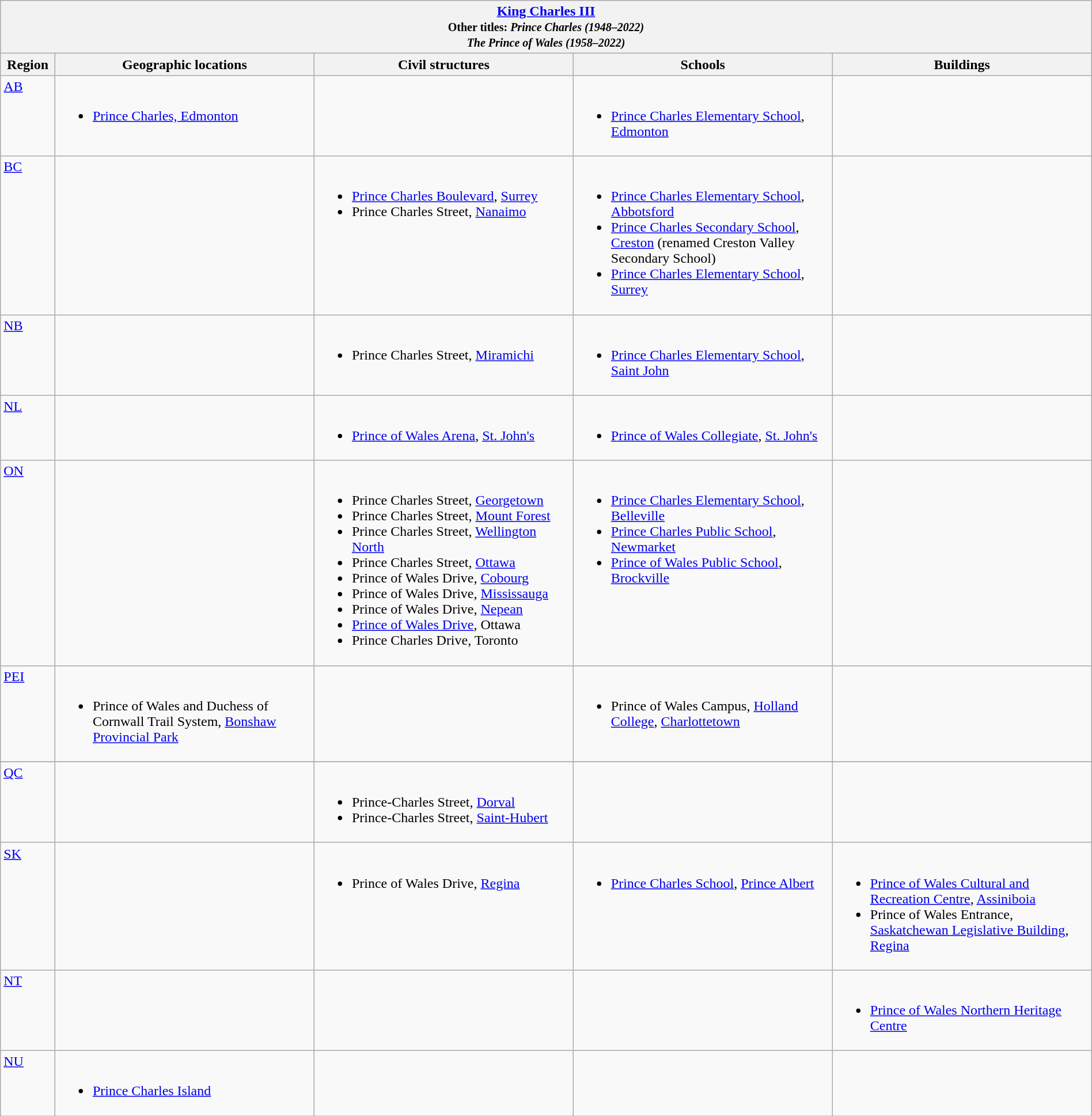<table class="wikitable" width="100%">
<tr>
<th colspan="5"> <a href='#'>King Charles III</a><br><small>Other titles: <em>Prince Charles (1948–2022)</em><br><em>The Prince of Wales (1958–2022)</em> </small></th>
</tr>
<tr>
<th width="5%">Region</th>
<th width="23.75%">Geographic locations</th>
<th width="23.75%">Civil structures</th>
<th width="23.75%">Schools</th>
<th width="23.75%">Buildings</th>
</tr>
<tr>
<td align=left valign=top> <a href='#'>AB</a></td>
<td align=left valign=top><br><ul><li><a href='#'>Prince Charles, Edmonton</a></li></ul></td>
<td></td>
<td align=left valign=top><br><ul><li><a href='#'>Prince Charles Elementary School</a>, <a href='#'>Edmonton</a></li></ul></td>
<td></td>
</tr>
<tr>
<td align=left valign=top> <a href='#'>BC</a></td>
<td></td>
<td align=left valign=top><br><ul><li><a href='#'>Prince Charles Boulevard</a>, <a href='#'>Surrey</a></li><li>Prince Charles Street, <a href='#'>Nanaimo</a></li></ul></td>
<td align=left valign=top><br><ul><li><a href='#'>Prince Charles Elementary School</a>, <a href='#'>Abbotsford</a></li><li><a href='#'>Prince Charles Secondary School</a>, <a href='#'>Creston</a> (renamed Creston Valley Secondary School)</li><li><a href='#'>Prince Charles Elementary School</a>, <a href='#'>Surrey</a></li></ul></td>
<td></td>
</tr>
<tr>
<td align=left valign=top> <a href='#'>NB</a></td>
<td></td>
<td align=left valign=top><br><ul><li>Prince Charles Street, <a href='#'>Miramichi</a></li></ul></td>
<td align=left valign=top><br><ul><li><a href='#'>Prince Charles Elementary School</a>, <a href='#'>Saint John</a></li></ul></td>
<td></td>
</tr>
<tr>
<td align=left valign=top> <a href='#'>NL</a></td>
<td></td>
<td align=left valign=top><br><ul><li><a href='#'>Prince of Wales Arena</a>, <a href='#'>St. John's</a></li></ul></td>
<td align=left valign=top><br><ul><li><a href='#'>Prince of Wales Collegiate</a>, <a href='#'>St. John's</a></li></ul></td>
<td></td>
</tr>
<tr>
<td align=left valign=top> <a href='#'>ON</a></td>
<td></td>
<td align=left valign=top><br><ul><li>Prince Charles Street, <a href='#'>Georgetown</a></li><li>Prince Charles Street, <a href='#'>Mount Forest</a></li><li>Prince Charles Street, <a href='#'>Wellington North</a></li><li>Prince Charles Street, <a href='#'>Ottawa</a></li><li>Prince of Wales Drive, <a href='#'>Cobourg</a></li><li>Prince of Wales Drive, <a href='#'>Mississauga</a></li><li>Prince of Wales Drive, <a href='#'>Nepean</a></li><li><a href='#'>Prince of Wales Drive</a>, Ottawa</li><li>Prince Charles Drive, Toronto</li></ul></td>
<td align=left valign=top><br><ul><li><a href='#'>Prince Charles Elementary School</a>, <a href='#'>Belleville</a></li><li><a href='#'>Prince Charles Public School</a>, <a href='#'>Newmarket</a></li><li><a href='#'>Prince of Wales Public School</a>, <a href='#'>Brockville</a></li></ul></td>
<td></td>
</tr>
<tr>
<td align=left valign=top> <a href='#'>PEI</a></td>
<td align=left valign=top><br><ul><li>Prince of Wales and Duchess of Cornwall Trail System, <a href='#'>Bonshaw Provincial Park</a></li></ul></td>
<td></td>
<td align=left valign=top><br><ul><li>Prince of Wales Campus, <a href='#'>Holland College</a>, <a href='#'>Charlottetown</a></li></ul></td>
<td></td>
</tr>
<tr>
</tr>
<tr>
<td align=left valign=top> <a href='#'>QC</a></td>
<td></td>
<td align=left valign=top><br><ul><li>Prince-Charles Street, <a href='#'>Dorval</a></li><li>Prince-Charles Street, <a href='#'>Saint-Hubert</a></li></ul></td>
<td></td>
<td></td>
</tr>
<tr>
<td align=left valign=top> <a href='#'>SK</a></td>
<td></td>
<td align=left valign=top><br><ul><li>Prince of Wales Drive, <a href='#'>Regina</a></li></ul></td>
<td align=left valign=top><br><ul><li><a href='#'>Prince Charles School</a>, <a href='#'>Prince Albert</a></li></ul></td>
<td align=left valign=top><br><ul><li><a href='#'>Prince of Wales Cultural and Recreation Centre</a>, <a href='#'>Assiniboia</a></li><li>Prince of Wales Entrance, <a href='#'>Saskatchewan Legislative Building</a>, <a href='#'>Regina</a></li></ul></td>
</tr>
<tr>
<td align=left valign=top> <a href='#'>NT</a></td>
<td></td>
<td></td>
<td></td>
<td align=left valign=top><br><ul><li><a href='#'>Prince of Wales Northern Heritage Centre</a></li></ul></td>
</tr>
<tr>
<td align=left valign=top> <a href='#'>NU</a></td>
<td align=left valign=top><br><ul><li><a href='#'>Prince Charles Island</a></li></ul></td>
<td></td>
<td></td>
<td></td>
</tr>
</table>
